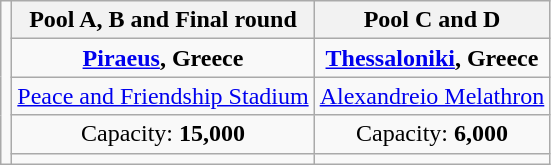<table class="wikitable" style="text-align:center">
<tr>
<td rowspan=5></td>
<th>Pool A, B and Final round</th>
<th>Pool C and D</th>
</tr>
<tr>
<td> <strong><a href='#'>Piraeus</a>, Greece</strong></td>
<td> <strong><a href='#'>Thessaloniki</a>, Greece</strong></td>
</tr>
<tr>
<td><a href='#'>Peace and Friendship Stadium</a></td>
<td><a href='#'>Alexandreio Melathron</a></td>
</tr>
<tr>
<td>Capacity: <strong>15,000</strong></td>
<td>Capacity: <strong>6,000</strong></td>
</tr>
<tr>
<td></td>
<td></td>
</tr>
</table>
